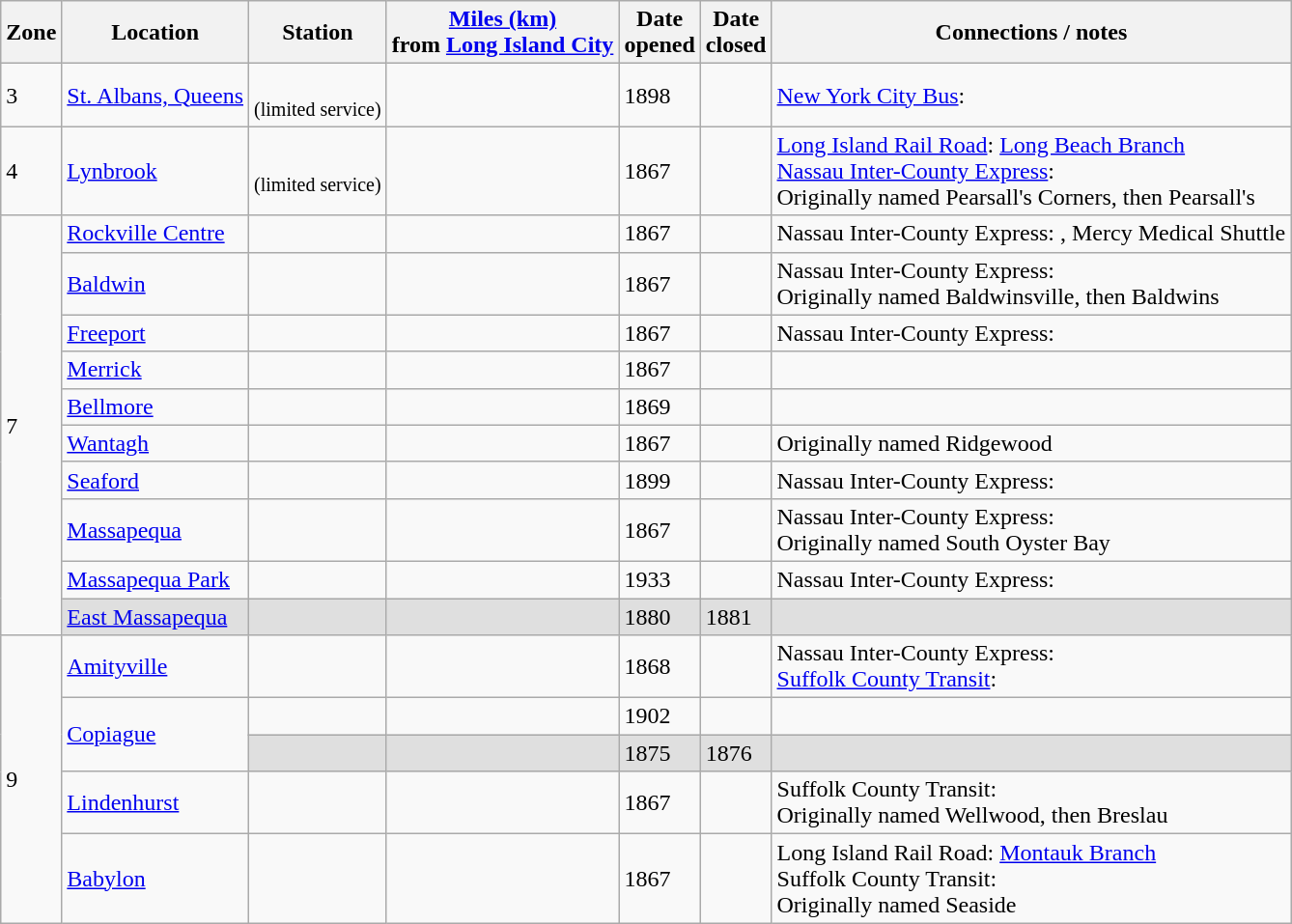<table class="wikitable">
<tr>
<th>Zone</th>
<th>Location</th>
<th>Station</th>
<th><a href='#'>Miles (km)</a><br>from <a href='#'>Long Island City</a></th>
<th>Date<br>opened</th>
<th>Date<br>closed</th>
<th>Connections / notes</th>
</tr>
<tr>
<td>3</td>
<td><a href='#'>St. Albans, Queens</a></td>
<td><br><small>(limited service)</small></td>
<td></td>
<td>1898</td>
<td></td>
<td><a href='#'>New York City Bus</a>: </td>
</tr>
<tr>
<td>4</td>
<td><a href='#'>Lynbrook</a></td>
<td> <br><small>(limited service)</small></td>
<td></td>
<td>1867</td>
<td></td>
<td><a href='#'>Long Island Rail Road</a>: <a href='#'>Long Beach Branch</a><br><a href='#'>Nassau Inter-County Express</a>: <br>Originally named Pearsall's Corners, then Pearsall's</td>
</tr>
<tr>
<td rowspan="10">7</td>
<td><a href='#'>Rockville Centre</a></td>
<td> </td>
<td></td>
<td>1867</td>
<td></td>
<td>Nassau Inter-County Express: , Mercy Medical Shuttle</td>
</tr>
<tr>
<td><a href='#'>Baldwin</a></td>
<td> </td>
<td></td>
<td>1867</td>
<td></td>
<td>Nassau Inter-County Express: <br>Originally named Baldwinsville, then Baldwins</td>
</tr>
<tr>
<td><a href='#'>Freeport</a></td>
<td> </td>
<td></td>
<td>1867</td>
<td></td>
<td>Nassau Inter-County Express: </td>
</tr>
<tr>
<td><a href='#'>Merrick</a></td>
<td> </td>
<td></td>
<td>1867</td>
<td></td>
<td></td>
</tr>
<tr>
<td><a href='#'>Bellmore</a></td>
<td> </td>
<td></td>
<td>1869</td>
<td></td>
<td></td>
</tr>
<tr>
<td><a href='#'>Wantagh</a></td>
<td> </td>
<td></td>
<td>1867</td>
<td></td>
<td>Originally named Ridgewood</td>
</tr>
<tr>
<td><a href='#'>Seaford</a></td>
<td> </td>
<td></td>
<td>1899</td>
<td></td>
<td>Nassau Inter-County Express: </td>
</tr>
<tr>
<td><a href='#'>Massapequa</a></td>
<td> </td>
<td></td>
<td>1867</td>
<td></td>
<td>Nassau Inter-County Express: <br>Originally named South Oyster Bay</td>
</tr>
<tr>
<td><a href='#'>Massapequa Park</a></td>
<td> </td>
<td></td>
<td>1933</td>
<td></td>
<td>Nassau Inter-County Express: </td>
</tr>
<tr bgcolor="dfdfdf">
<td><a href='#'>East Massapequa</a></td>
<td></td>
<td></td>
<td>1880</td>
<td>1881</td>
<td></td>
</tr>
<tr>
<td rowspan="5">9</td>
<td><a href='#'>Amityville</a></td>
<td> </td>
<td></td>
<td>1868</td>
<td></td>
<td>Nassau Inter-County Express: <br><a href='#'>Suffolk County Transit</a>: </td>
</tr>
<tr>
<td rowspan="2"><a href='#'>Copiague</a></td>
<td> </td>
<td></td>
<td>1902</td>
<td></td>
<td></td>
</tr>
<tr bgcolor="dfdfdf">
<td></td>
<td></td>
<td>1875</td>
<td>1876</td>
<td></td>
</tr>
<tr>
<td><a href='#'>Lindenhurst</a></td>
<td> </td>
<td></td>
<td>1867</td>
<td></td>
<td>Suffolk County Transit: <br>Originally named Wellwood, then Breslau</td>
</tr>
<tr>
<td><a href='#'>Babylon</a></td>
<td> </td>
<td></td>
<td>1867</td>
<td></td>
<td>Long Island Rail Road: <a href='#'>Montauk Branch</a><br>Suffolk County Transit: <br>Originally named Seaside</td>
</tr>
</table>
